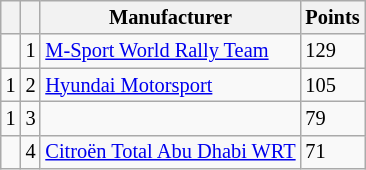<table class="wikitable" style="font-size: 85%;">
<tr>
<th></th>
<th></th>
<th>Manufacturer</th>
<th>Points</th>
</tr>
<tr>
<td align="left"></td>
<td align="center">1</td>
<td> <a href='#'>M-Sport World Rally Team</a></td>
<td align="left">129</td>
</tr>
<tr>
<td align="left"> 1</td>
<td align="center">2</td>
<td> <a href='#'>Hyundai Motorsport</a></td>
<td align="left">105</td>
</tr>
<tr>
<td align="left"> 1</td>
<td align="center">3</td>
<td></td>
<td align="left">79</td>
</tr>
<tr>
<td align="left"></td>
<td align="center">4</td>
<td> <a href='#'>Citroën Total Abu Dhabi WRT</a></td>
<td align="left">71</td>
</tr>
</table>
